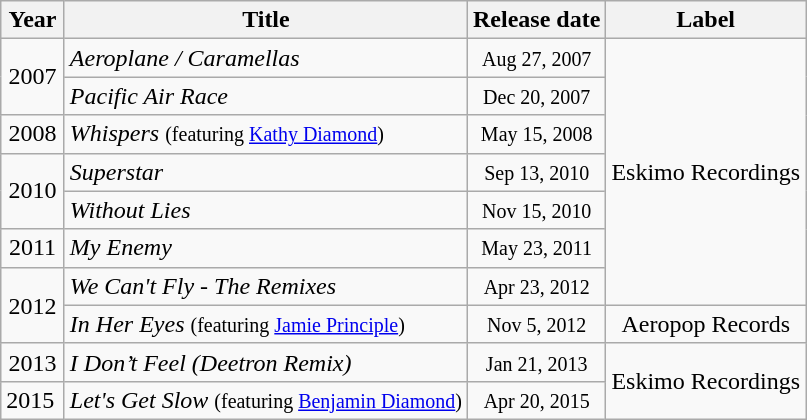<table class="wikitable">
<tr>
<th style="text-align:center; width:35px;">Year</th>
<th>Title</th>
<th style="text-align:center;">Release date</th>
<th>Label</th>
</tr>
<tr>
<td style="text-align:center;" rowspan="2">2007</td>
<td><em>Aeroplane / Caramellas</em></td>
<td style="text-align:center;"><small>Aug 27, 2007</small></td>
<td style="text-align:center;" rowspan=7>Eskimo Recordings</td>
</tr>
<tr>
<td><em>Pacific Air Race</em></td>
<td style="text-align:center;"><small>Dec 20, 2007</small></td>
</tr>
<tr>
<td style="text-align:center;">2008</td>
<td><em>Whispers</em> <small>(featuring <a href='#'>Kathy Diamond</a>)</small></td>
<td style="text-align:center;"><small>May 15, 2008</small></td>
</tr>
<tr>
<td style="text-align:center;" rowspan="2">2010</td>
<td><em>Superstar</em></td>
<td style="text-align:center;"><small>Sep 13, 2010</small></td>
</tr>
<tr>
<td><em>Without Lies</em></td>
<td style="text-align:center;"><small>Nov 15, 2010</small></td>
</tr>
<tr>
<td style="text-align:center;">2011</td>
<td><em>My Enemy</em></td>
<td style="text-align:center;"><small>May 23, 2011</small></td>
</tr>
<tr>
<td style="text-align:center;" rowspan="2">2012</td>
<td><em>We Can't Fly - The Remixes</em></td>
<td style="text-align:center;"><small>Apr 23, 2012</small></td>
</tr>
<tr>
<td><em>In Her Eyes</em> <small>(featuring <a href='#'>Jamie Principle</a>)</small></td>
<td style="text-align:center;"><small>Nov 5, 2012</small></td>
<td style="text-align:center;">Aeropop Records</td>
</tr>
<tr>
<td style="text-align:center;">2013</td>
<td><em>I Don’t Feel (Deetron Remix)</em></td>
<td style="text-align:center;"><small>Jan 21, 2013</small></td>
<td style="text-align:center;" rowspan="2">Eskimo Recordings</td>
</tr>
<tr>
<td>2015</td>
<td><em>Let's Get Slow</em> <small>(featuring <a href='#'>Benjamin Diamond</a>)</small></td>
<td style="text-align:center"><small>Apr 20, 2015</small></td>
</tr>
</table>
